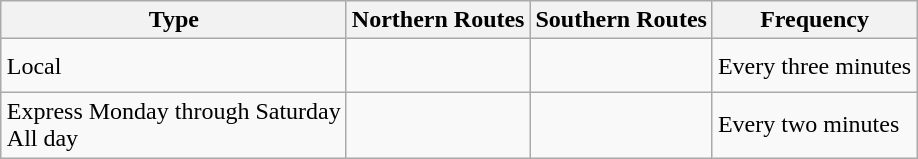<table class="wikitable" style="margin: 1em auto;">
<tr>
<th>Type</th>
<th>Northern Routes</th>
<th>Southern Routes</th>
<th>Frequency</th>
</tr>
<tr>
<td>Local</td>
<td><br><table style="border:0px;">
<tr>
<td style="border:0px; text-align:center;"></td>
</tr>
</table>
</td>
<td><br><table style="border:0px;">
<tr>
<td style="border:0px; text-align:center;"></td>
</tr>
</table>
</td>
<td>Every three minutes</td>
</tr>
<tr>
<td>Express Monday through Saturday<br>All day</td>
<td><br><table style="border:0px;">
<tr>
<td style="border:0px; text-align:center;"></td>
</tr>
</table>
</td>
<td><br><table style="border:0px;">
<tr>
<td style="border:0px; text-align:center;"></td>
</tr>
</table>
</td>
<td>Every two minutes</td>
</tr>
</table>
